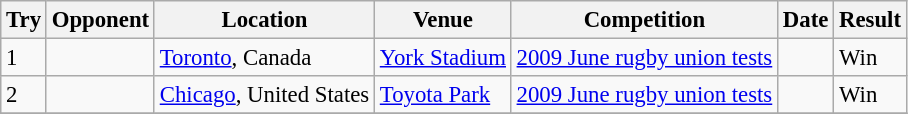<table class="wikitable sortable" style="font-size:95%">
<tr>
<th>Try</th>
<th>Opponent</th>
<th>Location</th>
<th>Venue</th>
<th>Competition</th>
<th>Date</th>
<th>Result</th>
</tr>
<tr>
<td>1</td>
<td></td>
<td><a href='#'>Toronto</a>, Canada</td>
<td><a href='#'>York Stadium</a></td>
<td><a href='#'>2009 June rugby union tests</a></td>
<td></td>
<td>Win</td>
</tr>
<tr>
<td>2</td>
<td></td>
<td><a href='#'>Chicago</a>, United States</td>
<td><a href='#'>Toyota Park</a></td>
<td><a href='#'>2009 June rugby union tests</a></td>
<td></td>
<td>Win</td>
</tr>
<tr>
</tr>
</table>
